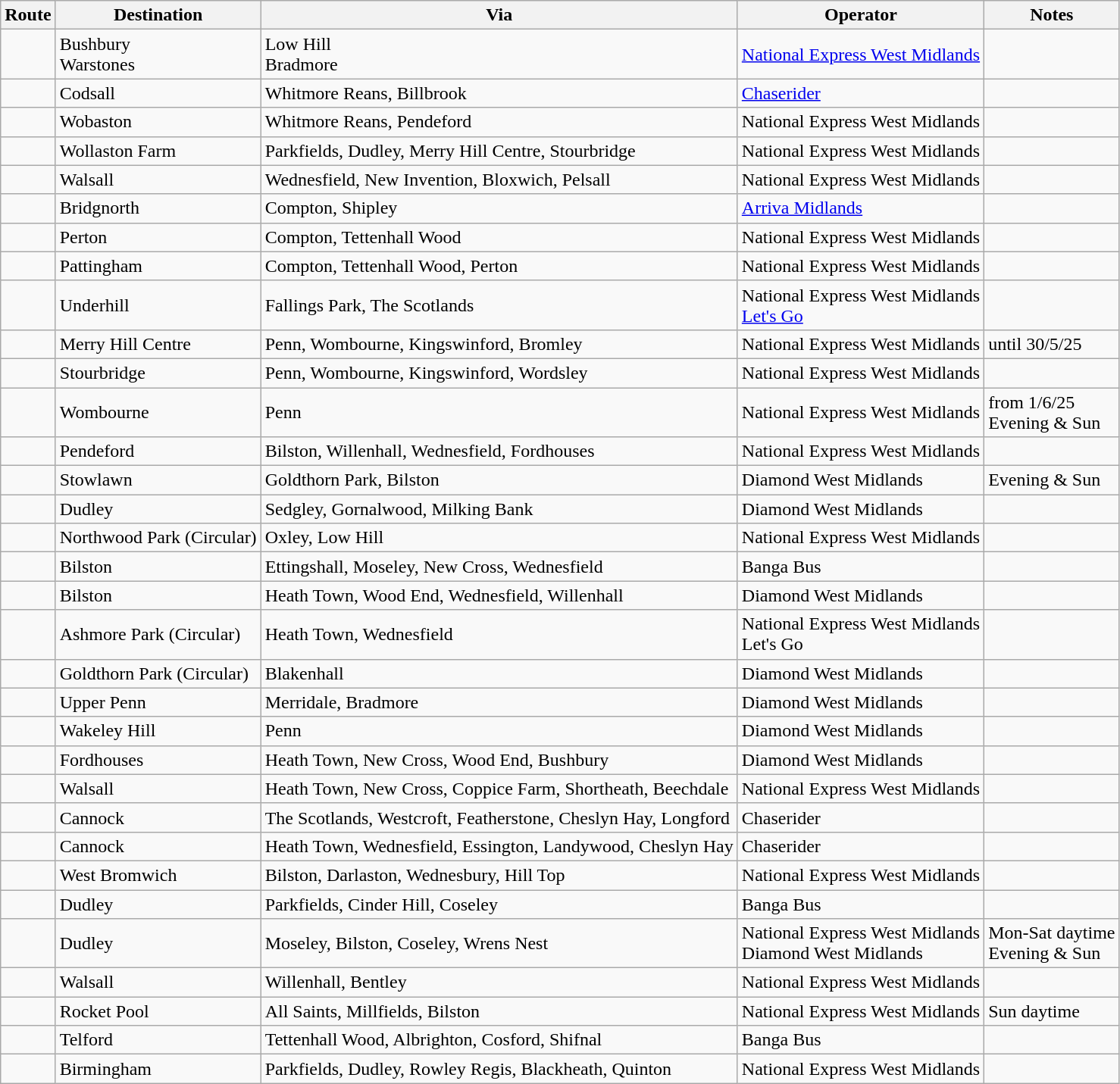<table class="wikitable sortable">
<tr>
<th>Route</th>
<th>Destination</th>
<th>Via</th>
<th>Operator</th>
<th>Notes</th>
</tr>
<tr>
<td><strong></strong></td>
<td>Bushbury<br>Warstones</td>
<td>Low Hill<br>Bradmore</td>
<td><a href='#'>National Express West Midlands</a></td>
<td></td>
</tr>
<tr>
<td><strong></strong></td>
<td>Codsall</td>
<td>Whitmore Reans, Billbrook</td>
<td><a href='#'>Chaserider</a></td>
<td></td>
</tr>
<tr>
<td><strong></strong></td>
<td>Wobaston</td>
<td>Whitmore Reans, Pendeford</td>
<td>National Express West Midlands</td>
<td></td>
</tr>
<tr>
<td><strong></strong></td>
<td>Wollaston Farm</td>
<td>Parkfields, Dudley, Merry Hill Centre, Stourbridge</td>
<td>National Express West Midlands</td>
<td></td>
</tr>
<tr>
<td><strong></strong></td>
<td>Walsall</td>
<td>Wednesfield, New Invention, Bloxwich, Pelsall</td>
<td>National Express West Midlands</td>
<td></td>
</tr>
<tr>
<td><strong></strong></td>
<td>Bridgnorth</td>
<td>Compton, Shipley</td>
<td><a href='#'>Arriva Midlands</a></td>
<td></td>
</tr>
<tr>
<td><strong></strong></td>
<td>Perton</td>
<td>Compton, Tettenhall Wood</td>
<td>National Express West Midlands</td>
<td></td>
</tr>
<tr>
<td><strong></strong></td>
<td>Pattingham</td>
<td>Compton, Tettenhall Wood, Perton</td>
<td>National Express West Midlands</td>
<td></td>
</tr>
<tr>
<td><strong></strong><br><strong></strong></td>
<td>Underhill</td>
<td>Fallings Park, The Scotlands</td>
<td>National Express West Midlands<br><a href='#'>Let's Go</a></td>
<td></td>
</tr>
<tr>
<td><strong></strong></td>
<td>Merry Hill Centre</td>
<td>Penn, Wombourne, Kingswinford, Bromley</td>
<td>National Express West Midlands</td>
<td>until 30/5/25</td>
</tr>
<tr>
<td><strong></strong></td>
<td>Stourbridge</td>
<td>Penn, Wombourne, Kingswinford, Wordsley</td>
<td>National Express West Midlands</td>
<td></td>
</tr>
<tr>
<td><strong></strong></td>
<td>Wombourne</td>
<td>Penn</td>
<td>National Express West Midlands</td>
<td>from 1/6/25<br>Evening & Sun</td>
</tr>
<tr>
<td><strong></strong></td>
<td>Pendeford</td>
<td>Bilston, Willenhall, Wednesfield, Fordhouses</td>
<td>National Express West Midlands</td>
<td></td>
</tr>
<tr>
<td><strong></strong></td>
<td>Stowlawn</td>
<td>Goldthorn Park, Bilston</td>
<td>Diamond West Midlands</td>
<td>Evening & Sun</td>
</tr>
<tr>
<td><strong></strong></td>
<td>Dudley</td>
<td>Sedgley, Gornalwood, Milking Bank</td>
<td>Diamond West Midlands</td>
<td></td>
</tr>
<tr>
<td><strong></strong></td>
<td>Northwood Park (Circular)</td>
<td>Oxley, Low Hill</td>
<td>National Express West Midlands</td>
<td></td>
</tr>
<tr>
<td><strong></strong></td>
<td>Bilston</td>
<td>Ettingshall, Moseley, New Cross, Wednesfield</td>
<td>Banga Bus</td>
<td></td>
</tr>
<tr>
<td><strong></strong></td>
<td>Bilston</td>
<td>Heath Town, Wood End, Wednesfield, Willenhall</td>
<td>Diamond West Midlands</td>
<td></td>
</tr>
<tr>
<td><strong></strong><br><strong></strong></td>
<td>Ashmore Park (Circular)</td>
<td>Heath Town, Wednesfield</td>
<td>National Express West Midlands<br>Let's Go</td>
<td></td>
</tr>
<tr>
<td><strong></strong></td>
<td>Goldthorn Park (Circular)</td>
<td>Blakenhall</td>
<td>Diamond West Midlands</td>
<td></td>
</tr>
<tr>
<td><strong></strong></td>
<td>Upper Penn</td>
<td>Merridale, Bradmore</td>
<td>Diamond West Midlands</td>
<td></td>
</tr>
<tr>
<td><strong></strong></td>
<td>Wakeley Hill</td>
<td>Penn</td>
<td>Diamond West Midlands</td>
<td></td>
</tr>
<tr>
<td><strong></strong></td>
<td>Fordhouses</td>
<td>Heath Town, New Cross, Wood End, Bushbury</td>
<td>Diamond West Midlands</td>
<td></td>
</tr>
<tr>
<td><strong></strong></td>
<td>Walsall</td>
<td>Heath Town, New Cross, Coppice Farm, Shortheath, Beechdale</td>
<td>National Express West Midlands</td>
<td></td>
</tr>
<tr>
<td><strong></strong></td>
<td>Cannock</td>
<td>The Scotlands, Westcroft, Featherstone, Cheslyn Hay, Longford</td>
<td>Chaserider</td>
<td></td>
</tr>
<tr>
<td><strong></strong></td>
<td>Cannock</td>
<td>Heath Town, Wednesfield, Essington, Landywood, Cheslyn Hay</td>
<td>Chaserider</td>
<td></td>
</tr>
<tr>
<td><strong></strong></td>
<td>West Bromwich</td>
<td>Bilston, Darlaston, Wednesbury, Hill Top</td>
<td>National Express West Midlands</td>
<td></td>
</tr>
<tr>
<td><strong></strong></td>
<td>Dudley</td>
<td>Parkfields, Cinder Hill, Coseley</td>
<td>Banga Bus</td>
<td></td>
</tr>
<tr>
<td><strong></strong><br><strong></strong></td>
<td>Dudley</td>
<td>Moseley, Bilston, Coseley, Wrens Nest</td>
<td>National Express West Midlands<br>Diamond West Midlands</td>
<td>Mon-Sat daytime<br>Evening & Sun</td>
</tr>
<tr>
<td><strong></strong></td>
<td>Walsall</td>
<td>Willenhall, Bentley</td>
<td>National Express West Midlands</td>
<td></td>
</tr>
<tr>
<td><strong></strong></td>
<td>Rocket Pool</td>
<td>All Saints, Millfields, Bilston</td>
<td>National Express West Midlands</td>
<td>Sun daytime</td>
</tr>
<tr>
<td><strong></strong></td>
<td>Telford</td>
<td>Tettenhall Wood, Albrighton, Cosford, Shifnal</td>
<td>Banga Bus</td>
<td></td>
</tr>
<tr>
<td><strong></strong></td>
<td>Birmingham</td>
<td>Parkfields, Dudley, Rowley Regis, Blackheath, Quinton</td>
<td>National Express West Midlands</td>
<td></td>
</tr>
</table>
